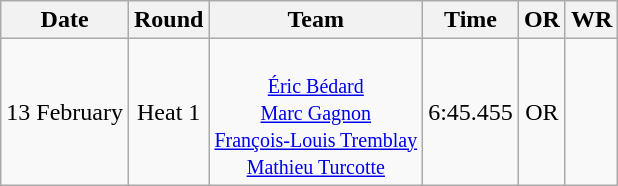<table class="wikitable" style="text-align:center">
<tr>
<th>Date</th>
<th>Round</th>
<th>Team</th>
<th>Time</th>
<th>OR</th>
<th>WR</th>
</tr>
<tr>
<td>13 February</td>
<td>Heat 1</td>
<td> <br> <small> <a href='#'>Éric Bédard</a> <br> <a href='#'>Marc Gagnon</a> <br> <a href='#'>François-Louis Tremblay</a> <br> <a href='#'>Mathieu Turcotte</a> </small></td>
<td>6:45.455</td>
<td>OR</td>
<td></td>
</tr>
</table>
